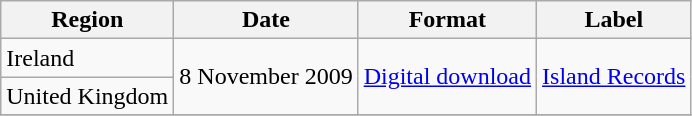<table class=wikitable>
<tr>
<th>Region</th>
<th>Date</th>
<th>Format</th>
<th>Label</th>
</tr>
<tr>
<td>Ireland</td>
<td rowspan=2>8 November 2009</td>
<td rowspan=2><a href='#'>Digital download</a></td>
<td rowspan=2><a href='#'>Island Records</a></td>
</tr>
<tr>
<td>United Kingdom</td>
</tr>
<tr>
</tr>
</table>
